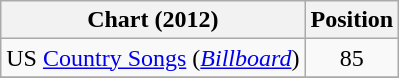<table class="wikitable sortable">
<tr>
<th scope="col">Chart (2012)</th>
<th scope="col">Position</th>
</tr>
<tr>
<td>US <a href='#'>Country Songs</a> (<em><a href='#'>Billboard</a></em>)</td>
<td align="center">85</td>
</tr>
<tr>
</tr>
</table>
